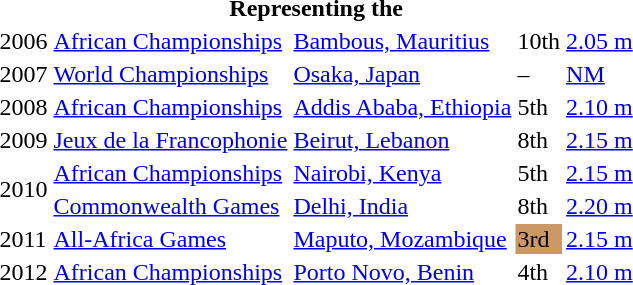<table>
<tr>
<th colspan="6">Representing the </th>
</tr>
<tr>
<td>2006</td>
<td><a href='#'>African Championships</a></td>
<td><a href='#'>Bambous, Mauritius</a></td>
<td>10th</td>
<td><a href='#'>2.05 m</a></td>
</tr>
<tr>
<td>2007</td>
<td><a href='#'>World Championships</a></td>
<td><a href='#'>Osaka, Japan</a></td>
<td>–</td>
<td><a href='#'>NM</a></td>
</tr>
<tr>
<td>2008</td>
<td><a href='#'>African Championships</a></td>
<td><a href='#'>Addis Ababa, Ethiopia</a></td>
<td>5th</td>
<td><a href='#'>2.10 m</a></td>
</tr>
<tr>
<td>2009</td>
<td><a href='#'>Jeux de la Francophonie</a></td>
<td><a href='#'>Beirut, Lebanon</a></td>
<td>8th</td>
<td><a href='#'>2.15 m</a></td>
</tr>
<tr>
<td rowspan=2>2010</td>
<td><a href='#'>African Championships</a></td>
<td><a href='#'>Nairobi, Kenya</a></td>
<td>5th</td>
<td><a href='#'>2.15 m</a></td>
</tr>
<tr>
<td><a href='#'>Commonwealth Games</a></td>
<td><a href='#'>Delhi, India</a></td>
<td>8th</td>
<td><a href='#'>2.20 m</a></td>
</tr>
<tr>
<td>2011</td>
<td><a href='#'>All-Africa Games</a></td>
<td><a href='#'>Maputo, Mozambique</a></td>
<td bgcolor=cc9966>3rd</td>
<td><a href='#'>2.15 m</a></td>
</tr>
<tr>
<td>2012</td>
<td><a href='#'>African Championships</a></td>
<td><a href='#'>Porto Novo, Benin</a></td>
<td>4th</td>
<td><a href='#'>2.10 m</a></td>
</tr>
</table>
